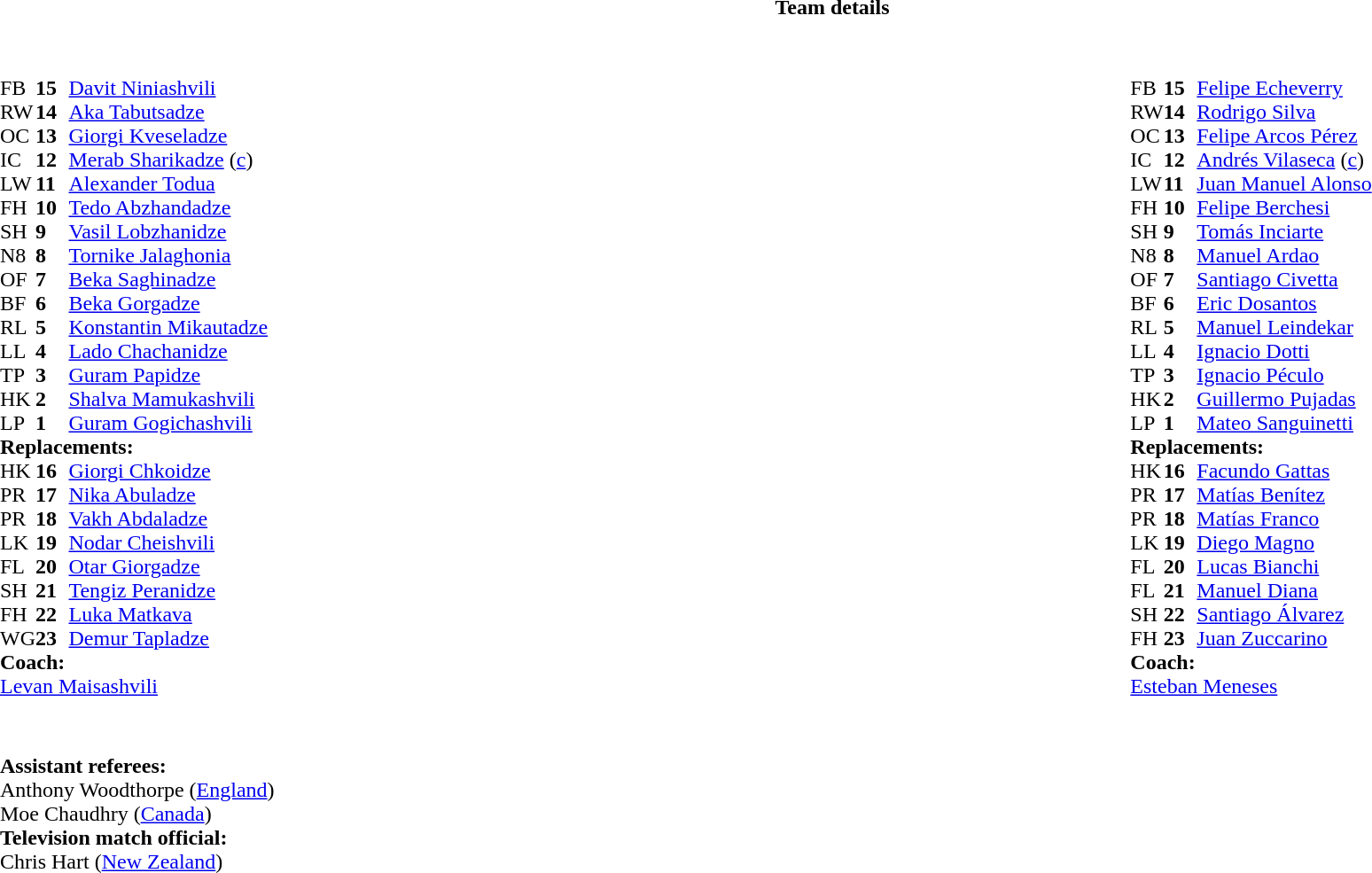<table border="0" style="width:100%;" class="collapsible collapsed">
<tr>
<th>Team details</th>
</tr>
<tr>
<td><br><table style="width:100%">
<tr>
<td style="vertical-align:top;width:50%"><br><table cellspacing="0" cellpadding="0">
<tr>
<th width="25"></th>
<th width="25"></th>
</tr>
<tr>
<td>FB</td>
<td><strong>15</strong></td>
<td><a href='#'>Davit Niniashvili</a></td>
</tr>
<tr>
<td>RW</td>
<td><strong>14</strong></td>
<td><a href='#'>Aka Tabutsadze</a></td>
</tr>
<tr>
<td>OC</td>
<td><strong>13</strong></td>
<td><a href='#'>Giorgi Kveseladze</a></td>
</tr>
<tr>
<td>IC</td>
<td><strong>12</strong></td>
<td><a href='#'>Merab Sharikadze</a> (<a href='#'>c</a>)</td>
</tr>
<tr>
<td>LW</td>
<td><strong>11</strong></td>
<td><a href='#'>Alexander Todua</a></td>
<td></td>
<td></td>
</tr>
<tr>
<td>FH</td>
<td><strong>10</strong></td>
<td><a href='#'>Tedo Abzhandadze</a></td>
<td></td>
<td></td>
</tr>
<tr>
<td>SH</td>
<td><strong>9</strong></td>
<td><a href='#'>Vasil Lobzhanidze</a></td>
<td></td>
<td></td>
</tr>
<tr>
<td>N8</td>
<td><strong>8</strong></td>
<td><a href='#'>Tornike Jalaghonia</a></td>
<td></td>
<td></td>
</tr>
<tr>
<td>OF</td>
<td><strong>7</strong></td>
<td><a href='#'>Beka Saghinadze</a></td>
</tr>
<tr>
<td>BF</td>
<td><strong>6</strong></td>
<td><a href='#'>Beka Gorgadze</a></td>
</tr>
<tr>
<td>RL</td>
<td><strong>5</strong></td>
<td><a href='#'>Konstantin Mikautadze</a></td>
<td></td>
<td></td>
</tr>
<tr>
<td>LL</td>
<td><strong>4</strong></td>
<td><a href='#'>Lado Chachanidze</a></td>
</tr>
<tr>
<td>TP</td>
<td><strong>3</strong></td>
<td><a href='#'>Guram Papidze</a></td>
<td></td>
<td></td>
</tr>
<tr>
<td>HK</td>
<td><strong>2</strong></td>
<td><a href='#'>Shalva Mamukashvili</a></td>
<td></td>
<td></td>
</tr>
<tr>
<td>LP</td>
<td><strong>1</strong></td>
<td><a href='#'>Guram Gogichashvili</a></td>
<td></td>
<td></td>
</tr>
<tr>
<td colspan="3"><strong>Replacements:</strong></td>
</tr>
<tr>
<td>HK</td>
<td><strong>16</strong></td>
<td><a href='#'>Giorgi Chkoidze</a></td>
<td></td>
<td></td>
</tr>
<tr>
<td>PR</td>
<td><strong>17</strong></td>
<td><a href='#'>Nika Abuladze</a></td>
<td></td>
<td></td>
</tr>
<tr>
<td>PR</td>
<td><strong>18</strong></td>
<td><a href='#'>Vakh Abdaladze</a></td>
<td></td>
<td></td>
</tr>
<tr>
<td>LK</td>
<td><strong>19</strong></td>
<td><a href='#'>Nodar Cheishvili</a></td>
<td></td>
<td></td>
</tr>
<tr>
<td>FL</td>
<td><strong>20</strong></td>
<td><a href='#'>Otar Giorgadze</a></td>
<td></td>
<td></td>
</tr>
<tr>
<td>SH</td>
<td><strong>21</strong></td>
<td><a href='#'>Tengiz Peranidze</a></td>
<td></td>
<td></td>
</tr>
<tr>
<td>FH</td>
<td><strong>22</strong></td>
<td><a href='#'>Luka Matkava</a></td>
<td></td>
<td></td>
</tr>
<tr>
<td>WG</td>
<td><strong>23</strong></td>
<td><a href='#'>Demur Tapladze</a></td>
<td></td>
<td></td>
</tr>
<tr>
<td colspan="3"><strong>Coach:</strong></td>
</tr>
<tr>
<td colspan="3"> <a href='#'>Levan Maisashvili</a></td>
</tr>
</table>
</td>
<td style="vertical-align:top"></td>
<td style="vertical-align:top;width:50%"><br><table cellspacing="0" cellpadding="0" style="margin:auto">
<tr>
<th width="25"></th>
<th width="25"></th>
</tr>
<tr>
<td>FB</td>
<td><strong>15</strong></td>
<td><a href='#'>Felipe Echeverry</a></td>
<td></td>
</tr>
<tr>
<td>RW</td>
<td><strong>14</strong></td>
<td><a href='#'>Rodrigo Silva</a></td>
</tr>
<tr>
<td>OC</td>
<td><strong>13</strong></td>
<td><a href='#'>Felipe Arcos Pérez</a></td>
<td></td>
<td></td>
</tr>
<tr>
<td>IC</td>
<td><strong>12</strong></td>
<td><a href='#'>Andrés Vilaseca</a> (<a href='#'>c</a>)</td>
</tr>
<tr>
<td>LW</td>
<td><strong>11</strong></td>
<td><a href='#'>Juan Manuel Alonso</a></td>
</tr>
<tr>
<td>FH</td>
<td><strong>10</strong></td>
<td><a href='#'>Felipe Berchesi</a></td>
</tr>
<tr>
<td>SH</td>
<td><strong>9</strong></td>
<td><a href='#'>Tomás Inciarte</a></td>
<td></td>
<td></td>
</tr>
<tr>
<td>N8</td>
<td><strong>8</strong></td>
<td><a href='#'>Manuel Ardao</a></td>
<td></td>
<td></td>
</tr>
<tr>
<td>OF</td>
<td><strong>7</strong></td>
<td><a href='#'>Santiago Civetta</a></td>
</tr>
<tr>
<td>BF</td>
<td><strong>6</strong></td>
<td><a href='#'>Eric Dosantos</a></td>
<td></td>
<td></td>
</tr>
<tr>
<td>RL</td>
<td><strong>5</strong></td>
<td><a href='#'>Manuel Leindekar</a></td>
</tr>
<tr>
<td>LL</td>
<td><strong>4</strong></td>
<td><a href='#'>Ignacio Dotti</a></td>
<td></td>
<td></td>
</tr>
<tr>
<td>TP</td>
<td><strong>3</strong></td>
<td><a href='#'>Ignacio Péculo</a></td>
<td></td>
<td></td>
</tr>
<tr>
<td>HK</td>
<td><strong>2</strong></td>
<td><a href='#'>Guillermo Pujadas</a></td>
<td></td>
<td></td>
</tr>
<tr>
<td>LP</td>
<td><strong>1</strong></td>
<td><a href='#'>Mateo Sanguinetti</a></td>
<td></td>
<td></td>
</tr>
<tr>
<td colspan=3><strong>Replacements:</strong></td>
</tr>
<tr>
<td>HK</td>
<td><strong>16</strong></td>
<td><a href='#'>Facundo Gattas</a></td>
<td></td>
<td></td>
</tr>
<tr>
<td>PR</td>
<td><strong>17</strong></td>
<td><a href='#'>Matías Benítez</a></td>
<td></td>
<td></td>
</tr>
<tr>
<td>PR</td>
<td><strong>18</strong></td>
<td><a href='#'>Matías Franco</a></td>
<td></td>
<td></td>
</tr>
<tr>
<td>LK</td>
<td><strong>19</strong></td>
<td><a href='#'>Diego Magno</a></td>
<td></td>
<td></td>
</tr>
<tr>
<td>FL</td>
<td><strong>20</strong></td>
<td><a href='#'>Lucas Bianchi</a></td>
<td></td>
<td></td>
</tr>
<tr>
<td>FL</td>
<td><strong>21</strong></td>
<td><a href='#'>Manuel Diana</a></td>
<td></td>
<td></td>
</tr>
<tr>
<td>SH</td>
<td><strong>22</strong></td>
<td><a href='#'>Santiago Álvarez</a></td>
<td></td>
<td></td>
</tr>
<tr>
<td>FH</td>
<td><strong>23</strong></td>
<td><a href='#'>Juan Zuccarino</a></td>
<td></td>
<td></td>
</tr>
<tr>
<td colspan=3><strong>Coach:</strong></td>
</tr>
<tr>
<td colspan="4"> <a href='#'>Esteban Meneses</a></td>
</tr>
</table>
</td>
</tr>
</table>
<table style="width:100%">
<tr>
<td><br><br><strong>Assistant referees:</strong>
<br>Anthony Woodthorpe (<a href='#'>England</a>)
<br>Moe Chaudhry (<a href='#'>Canada</a>)
<br><strong>Television match official:</strong>
<br>Chris Hart (<a href='#'>New Zealand</a>)</td>
</tr>
</table>
</td>
</tr>
</table>
